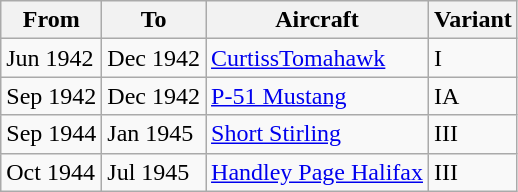<table class="wikitable">
<tr>
<th>From</th>
<th>To</th>
<th>Aircraft</th>
<th>Variant</th>
</tr>
<tr>
<td>Jun 1942</td>
<td>Dec 1942</td>
<td><a href='#'>CurtissTomahawk</a></td>
<td>I</td>
</tr>
<tr>
<td>Sep 1942</td>
<td>Dec 1942</td>
<td><a href='#'>P-51 Mustang</a></td>
<td>IA</td>
</tr>
<tr>
<td>Sep 1944</td>
<td>Jan 1945</td>
<td><a href='#'>Short Stirling</a></td>
<td>III</td>
</tr>
<tr>
<td>Oct 1944</td>
<td>Jul 1945</td>
<td><a href='#'>Handley Page Halifax</a></td>
<td>III</td>
</tr>
</table>
